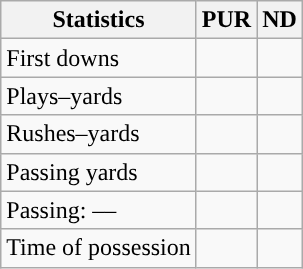<table class="wikitable" style="float:left">
<tr>
<th>Statistics</th>
<th>PUR</th>
<th>ND</th>
</tr>
<tr>
<td>First downs</td>
<td></td>
<td></td>
</tr>
<tr>
<td>Plays–yards</td>
<td></td>
<td></td>
</tr>
<tr>
<td>Rushes–yards</td>
<td></td>
<td></td>
</tr>
<tr>
<td>Passing yards</td>
<td></td>
<td></td>
</tr>
<tr>
<td>Passing: ––</td>
<td></td>
<td></td>
</tr>
<tr>
<td>Time of possession</td>
<td></td>
<td></td>
</tr>
</table>
